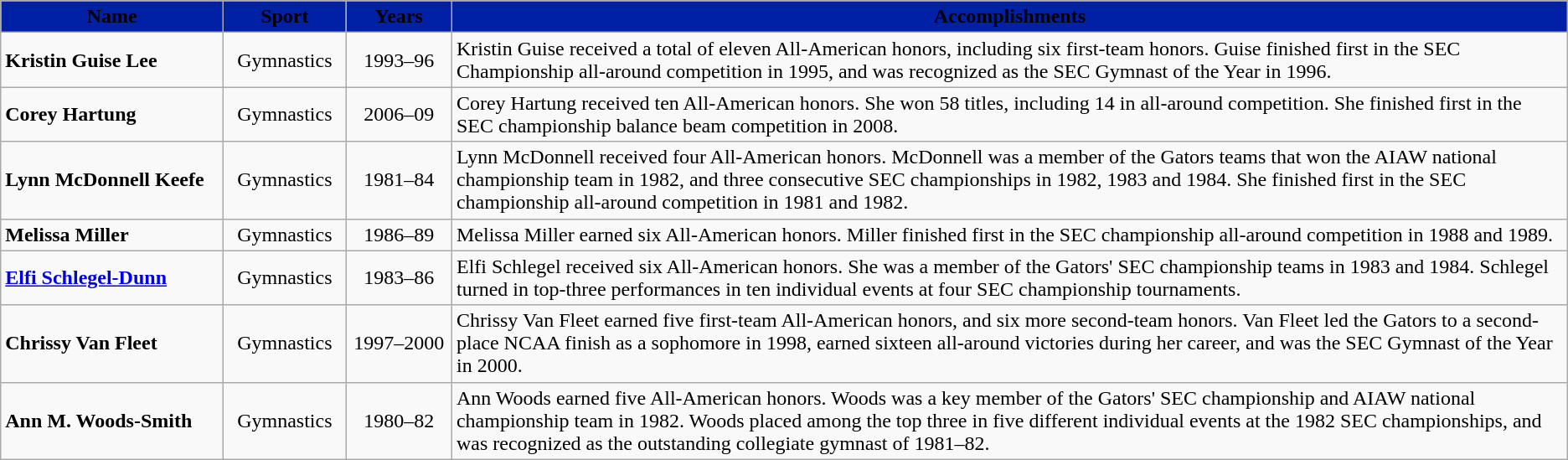<table class="wikitable">
<tr>
<th width=170 style="background:#0021A5;"><span> Name</span></th>
<th width=90 style="background:#0021A5;"><span> Sport</span></th>
<th width=77 style="background:#0021A5;"><span> Years</span></th>
<th style="background:#0021A5;"><span> Accomplishments</span></th>
</tr>
<tr>
<td><strong>Kristin Guise Lee</strong></td>
<td align=center>Gymnastics</td>
<td align=center>1993–96</td>
<td>Kristin Guise received a total of eleven All-American honors, including six first-team honors. Guise finished first in the SEC Championship all-around competition in 1995, and was recognized as the SEC Gymnast of the Year in 1996.</td>
</tr>
<tr>
<td><strong>Corey Hartung</strong></td>
<td align=center>Gymnastics</td>
<td align=center>2006–09</td>
<td>Corey Hartung received ten All-American honors. She won 58 titles, including 14 in all-around competition. She finished first in the SEC championship balance beam competition in 2008.</td>
</tr>
<tr>
<td><strong>Lynn McDonnell Keefe</strong></td>
<td align=center>Gymnastics</td>
<td align=center>1981–84</td>
<td>Lynn McDonnell received four All-American honors. McDonnell was a member of the Gators teams that won the AIAW national championship team in 1982, and three consecutive SEC championships in 1982, 1983 and 1984. She finished first in the SEC championship all-around competition in 1981 and 1982.</td>
</tr>
<tr>
<td><strong>Melissa Miller</strong></td>
<td align=center>Gymnastics</td>
<td align=center>1986–89</td>
<td>Melissa Miller earned six All-American honors. Miller finished first in the SEC championship all-around competition in 1988 and 1989.</td>
</tr>
<tr>
<td><strong><a href='#'>Elfi Schlegel-Dunn</a></strong></td>
<td align=center>Gymnastics</td>
<td align=center>1983–86</td>
<td>Elfi Schlegel received six All-American honors. She was a member of the Gators' SEC championship teams in 1983 and 1984. Schlegel turned in top-three performances in ten individual events at four SEC championship tournaments.</td>
</tr>
<tr>
<td><strong>Chrissy Van Fleet</strong></td>
<td align=center>Gymnastics</td>
<td align=center>1997–2000</td>
<td>Chrissy Van Fleet earned five first-team All-American honors, and six more second-team honors. Van Fleet led the Gators to a second-place NCAA finish as a sophomore in 1998, earned sixteen all-around victories during her career, and was the SEC Gymnast of the Year in 2000.</td>
</tr>
<tr>
<td><strong>Ann M. Woods-Smith</strong></td>
<td align=center>Gymnastics</td>
<td align=center>1980–82</td>
<td>Ann Woods earned five All-American honors. Woods was a key member of the Gators' SEC championship and AIAW national championship team in 1982. Woods placed among the top three in five different individual events at the 1982 SEC championships, and was recognized as the outstanding collegiate gymnast of 1981–82.</td>
</tr>
</table>
